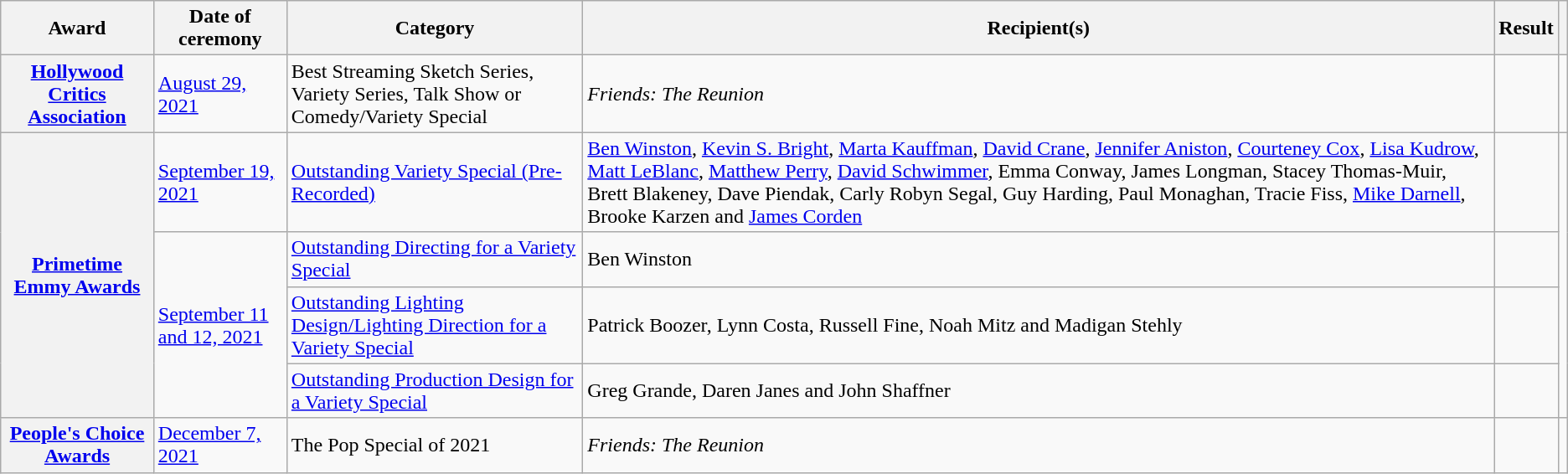<table class="wikitable sortable plainrowheaders">
<tr>
<th scope="col">Award</th>
<th scope="col">Date of ceremony</th>
<th scope="col">Category</th>
<th scope="col">Recipient(s)</th>
<th scope="col">Result</th>
<th scope="col" class="unsortable"></th>
</tr>
<tr>
<th scope="row"><a href='#'>Hollywood Critics Association</a></th>
<td><a href='#'>August 29, 2021</a></td>
<td>Best Streaming Sketch Series, Variety Series, Talk Show or Comedy/Variety Special</td>
<td><em>Friends: The Reunion</em></td>
<td></td>
<td style="text-align:center;"></td>
</tr>
<tr>
<th scope="row" rowspan="4"><a href='#'>Primetime Emmy Awards</a></th>
<td><a href='#'>September 19, 2021</a></td>
<td><a href='#'>Outstanding Variety Special (Pre-Recorded)</a></td>
<td><a href='#'>Ben Winston</a>, <a href='#'>Kevin S. Bright</a>, <a href='#'>Marta Kauffman</a>, <a href='#'>David Crane</a>, <a href='#'>Jennifer Aniston</a>, <a href='#'>Courteney Cox</a>, <a href='#'>Lisa Kudrow</a>, <a href='#'>Matt LeBlanc</a>, <a href='#'>Matthew Perry</a>, <a href='#'>David Schwimmer</a>, Emma Conway, James Longman, Stacey Thomas-Muir, Brett Blakeney, Dave Piendak, Carly Robyn Segal, Guy Harding, Paul Monaghan, Tracie Fiss, <a href='#'>Mike Darnell</a>, Brooke Karzen and <a href='#'>James Corden</a></td>
<td></td>
<td rowspan="4" style="text-align:center;"></td>
</tr>
<tr>
<td rowspan="3"><a href='#'>September 11 and 12, 2021</a></td>
<td><a href='#'>Outstanding Directing for a Variety Special</a></td>
<td>Ben Winston</td>
<td></td>
</tr>
<tr>
<td><a href='#'>Outstanding Lighting Design/Lighting Direction for a Variety Special</a></td>
<td>Patrick Boozer, Lynn Costa, Russell Fine, Noah Mitz and Madigan Stehly</td>
<td></td>
</tr>
<tr>
<td><a href='#'>Outstanding Production Design for a Variety Special</a></td>
<td>Greg Grande, Daren Janes and John Shaffner</td>
<td></td>
</tr>
<tr>
<th scope="row"><a href='#'>People's Choice Awards</a></th>
<td><a href='#'>December 7, 2021</a></td>
<td>The Pop Special of 2021</td>
<td><em>Friends: The Reunion</em></td>
<td></td>
<td style="text-align:center;"></td>
</tr>
</table>
